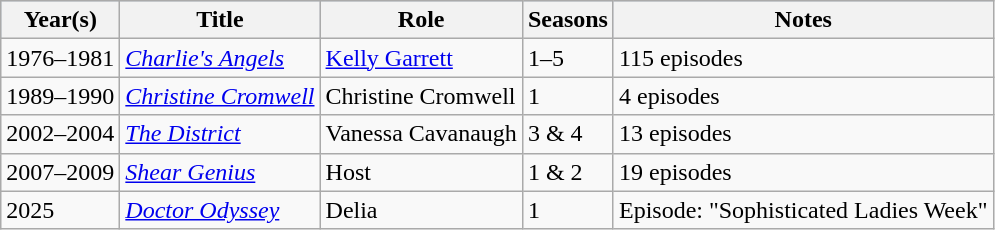<table class="wikitable">
<tr style="background:#b0c4de; text-align:center;">
<th>Year(s)</th>
<th>Title</th>
<th>Role</th>
<th>Seasons</th>
<th>Notes</th>
</tr>
<tr>
<td>1976–1981</td>
<td><em><a href='#'>Charlie's Angels</a></em></td>
<td><a href='#'>Kelly Garrett</a></td>
<td>1–5</td>
<td>115 episodes</td>
</tr>
<tr>
<td>1989–1990</td>
<td><em><a href='#'>Christine Cromwell</a></em></td>
<td>Christine Cromwell</td>
<td>1</td>
<td>4 episodes</td>
</tr>
<tr>
<td>2002–2004</td>
<td><em><a href='#'>The District</a></em></td>
<td>Vanessa Cavanaugh</td>
<td>3 & 4</td>
<td>13 episodes</td>
</tr>
<tr>
<td>2007–2009</td>
<td><em><a href='#'>Shear Genius</a></em></td>
<td>Host</td>
<td>1 & 2</td>
<td>19 episodes</td>
</tr>
<tr>
<td>2025</td>
<td><em><a href='#'>Doctor Odyssey</a></em></td>
<td>Delia</td>
<td>1</td>
<td>Episode: "Sophisticated Ladies Week"</td>
</tr>
</table>
